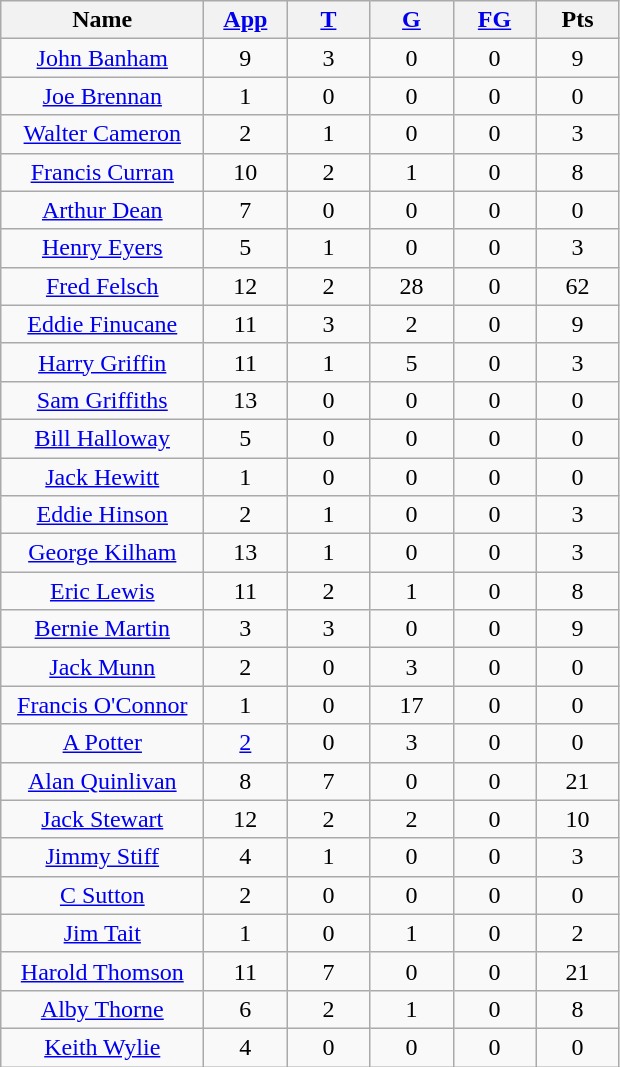<table class="wikitable sortable" style="text-align: center;">
<tr>
<th style="width:8em">Name</th>
<th style="width:3em"><a href='#'>App</a></th>
<th style="width:3em"><a href='#'>T</a></th>
<th style="width:3em"><a href='#'>G</a></th>
<th style="width:3em"><a href='#'>FG</a></th>
<th style="width:3em">Pts</th>
</tr>
<tr>
<td><a href='#'>John Banham</a></td>
<td>9</td>
<td>3</td>
<td>0</td>
<td>0</td>
<td>9</td>
</tr>
<tr>
<td><a href='#'>Joe Brennan</a></td>
<td>1</td>
<td>0</td>
<td>0</td>
<td>0</td>
<td>0</td>
</tr>
<tr>
<td><a href='#'>Walter Cameron</a></td>
<td>2</td>
<td>1</td>
<td>0</td>
<td>0</td>
<td>3</td>
</tr>
<tr>
<td><a href='#'>Francis Curran</a></td>
<td>10</td>
<td>2</td>
<td>1</td>
<td>0</td>
<td>8</td>
</tr>
<tr>
<td><a href='#'>Arthur Dean</a></td>
<td>7</td>
<td>0</td>
<td>0</td>
<td>0</td>
<td>0</td>
</tr>
<tr>
<td><a href='#'>Henry Eyers</a></td>
<td>5</td>
<td>1</td>
<td>0</td>
<td>0</td>
<td>3</td>
</tr>
<tr>
<td><a href='#'>Fred Felsch</a></td>
<td>12</td>
<td>2</td>
<td>28</td>
<td>0</td>
<td>62</td>
</tr>
<tr>
<td><a href='#'>Eddie Finucane</a></td>
<td>11</td>
<td>3</td>
<td>2</td>
<td>0</td>
<td>9</td>
</tr>
<tr>
<td><a href='#'>Harry Griffin</a></td>
<td>11</td>
<td>1</td>
<td>5</td>
<td>0</td>
<td>3</td>
</tr>
<tr>
<td><a href='#'>Sam Griffiths</a></td>
<td>13</td>
<td>0</td>
<td>0</td>
<td>0</td>
<td>0</td>
</tr>
<tr>
<td><a href='#'>Bill Halloway</a></td>
<td>5</td>
<td>0</td>
<td>0</td>
<td>0</td>
<td>0</td>
</tr>
<tr>
<td><a href='#'>Jack Hewitt</a></td>
<td>1</td>
<td>0</td>
<td>0</td>
<td>0</td>
<td>0</td>
</tr>
<tr>
<td><a href='#'>Eddie Hinson</a></td>
<td>2</td>
<td>1</td>
<td>0</td>
<td>0</td>
<td>3</td>
</tr>
<tr>
<td><a href='#'>George Kilham</a></td>
<td>13</td>
<td>1</td>
<td>0</td>
<td>0</td>
<td>3</td>
</tr>
<tr>
<td><a href='#'>Eric Lewis</a></td>
<td>11</td>
<td>2</td>
<td>1</td>
<td>0</td>
<td>8</td>
</tr>
<tr>
<td><a href='#'>Bernie Martin</a></td>
<td>3</td>
<td>3</td>
<td>0</td>
<td>0</td>
<td>9</td>
</tr>
<tr>
<td><a href='#'>Jack Munn</a></td>
<td>2</td>
<td>0</td>
<td>3</td>
<td>0</td>
<td>0</td>
</tr>
<tr>
<td><a href='#'>Francis O'Connor</a></td>
<td>1</td>
<td>0</td>
<td>17</td>
<td>0</td>
<td>0</td>
</tr>
<tr>
<td><a href='#'>A Potter</a></td>
<td><a href='#'>2</a></td>
<td>0</td>
<td>3</td>
<td>0</td>
<td>0</td>
</tr>
<tr>
<td><a href='#'>Alan Quinlivan</a></td>
<td>8</td>
<td>7</td>
<td>0</td>
<td>0</td>
<td>21</td>
</tr>
<tr>
<td><a href='#'>Jack Stewart</a></td>
<td>12</td>
<td>2</td>
<td>2</td>
<td>0</td>
<td>10</td>
</tr>
<tr>
<td><a href='#'>Jimmy Stiff</a></td>
<td>4</td>
<td>1</td>
<td>0</td>
<td>0</td>
<td>3</td>
</tr>
<tr>
<td><a href='#'>C Sutton</a></td>
<td>2</td>
<td>0</td>
<td>0</td>
<td>0</td>
<td>0</td>
</tr>
<tr>
<td><a href='#'>Jim Tait</a></td>
<td>1</td>
<td>0</td>
<td>1</td>
<td>0</td>
<td>2</td>
</tr>
<tr>
<td><a href='#'>Harold Thomson</a></td>
<td>11</td>
<td>7</td>
<td>0</td>
<td>0</td>
<td>21</td>
</tr>
<tr>
<td><a href='#'>Alby Thorne</a></td>
<td>6</td>
<td>2</td>
<td>1</td>
<td>0</td>
<td>8</td>
</tr>
<tr>
<td><a href='#'>Keith Wylie</a></td>
<td>4</td>
<td>0</td>
<td>0</td>
<td>0</td>
<td>0</td>
</tr>
</table>
